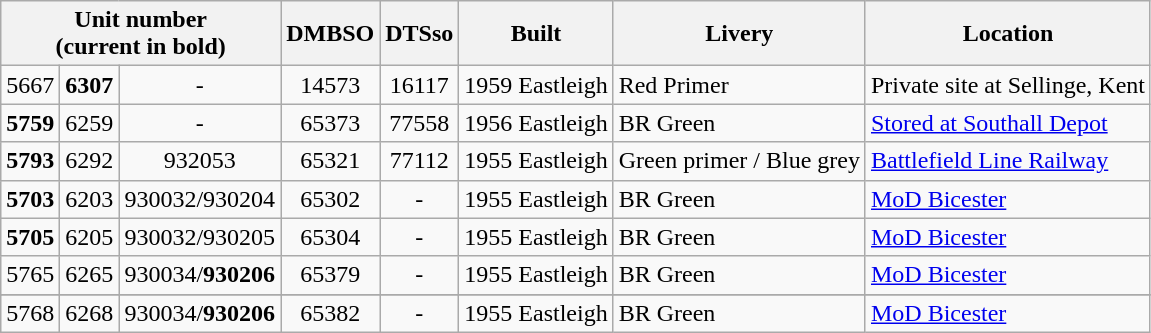<table class="wikitable">
<tr>
<th colspan=3>Unit number <br>(current in bold)</th>
<th>DMBSO</th>
<th>DTSso</th>
<th>Built</th>
<th>Livery</th>
<th>Location</th>
</tr>
<tr>
<td align=center>5667</td>
<td align=center><strong>6307</strong></td>
<td align=center>-</td>
<td align=center>14573</td>
<td align=center>16117</td>
<td>1959 Eastleigh</td>
<td>Red Primer</td>
<td>Private site at Sellinge, Kent</td>
</tr>
<tr>
<td align=center><strong>5759</strong></td>
<td align=center>6259</td>
<td align=center>-</td>
<td align=center>65373</td>
<td align=center>77558</td>
<td>1956 Eastleigh</td>
<td>BR Green</td>
<td><a href='#'>Stored at Southall Depot</a></td>
</tr>
<tr>
<td align=center><strong>5793</strong></td>
<td align=center>6292</td>
<td align=center>932053</td>
<td align=center>65321</td>
<td align=center>77112</td>
<td>1955 Eastleigh</td>
<td>Green primer / Blue grey</td>
<td><a href='#'>Battlefield Line Railway</a></td>
</tr>
<tr>
<td align=center><strong>5703</strong></td>
<td align=center>6203</td>
<td align=center>930032/930204</td>
<td align=center>65302</td>
<td align=center>-</td>
<td>1955 Eastleigh</td>
<td>BR Green</td>
<td><a href='#'>MoD Bicester</a></td>
</tr>
<tr>
<td align=center><strong>5705</strong></td>
<td align=center>6205</td>
<td align=center>930032/930205</td>
<td align=center>65304</td>
<td align=center>-</td>
<td>1955 Eastleigh</td>
<td>BR Green</td>
<td><a href='#'>MoD Bicester</a></td>
</tr>
<tr>
<td align=center>5765</td>
<td align=center>6265</td>
<td align=center>930034/<strong>930206</strong></td>
<td align=center>65379</td>
<td align=center>-</td>
<td>1955 Eastleigh</td>
<td>BR Green</td>
<td><a href='#'>MoD Bicester</a></td>
</tr>
<tr>
</tr>
<tr>
<td align=center>5768</td>
<td align=center>6268</td>
<td align=center>930034/<strong>930206</strong></td>
<td align=center>65382</td>
<td align=center>-</td>
<td>1955 Eastleigh</td>
<td>BR Green</td>
<td><a href='#'>MoD Bicester</a></td>
</tr>
</table>
